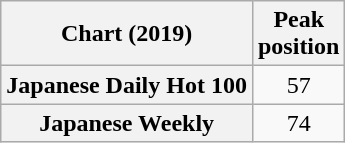<table class="wikitable plainrowheaders">
<tr>
<th scope="col">Chart (2019)</th>
<th scope="col">Peak<br>position</th>
</tr>
<tr>
<th scope="row">Japanese Daily Hot 100</th>
<td style="text-align:center;">57</td>
</tr>
<tr>
<th scope="row">Japanese Weekly</th>
<td style="text-align:center;">74</td>
</tr>
</table>
